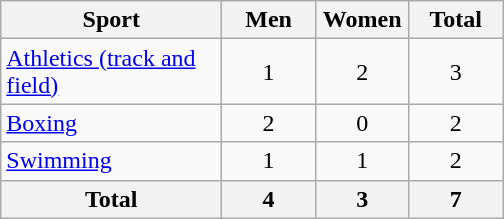<table class="wikitable sortable" style="text-align:center;">
<tr>
<th width=140>Sport</th>
<th width=55>Men</th>
<th width=55>Women</th>
<th width=55>Total</th>
</tr>
<tr>
<td align=left><a href='#'>Athletics (track and field)</a></td>
<td>1</td>
<td>2</td>
<td>3</td>
</tr>
<tr>
<td align=left><a href='#'>Boxing</a></td>
<td>2</td>
<td>0</td>
<td>2</td>
</tr>
<tr>
<td align=left><a href='#'>Swimming</a></td>
<td>1</td>
<td>1</td>
<td>2</td>
</tr>
<tr>
<th>Total</th>
<th>4</th>
<th>3</th>
<th>7</th>
</tr>
</table>
